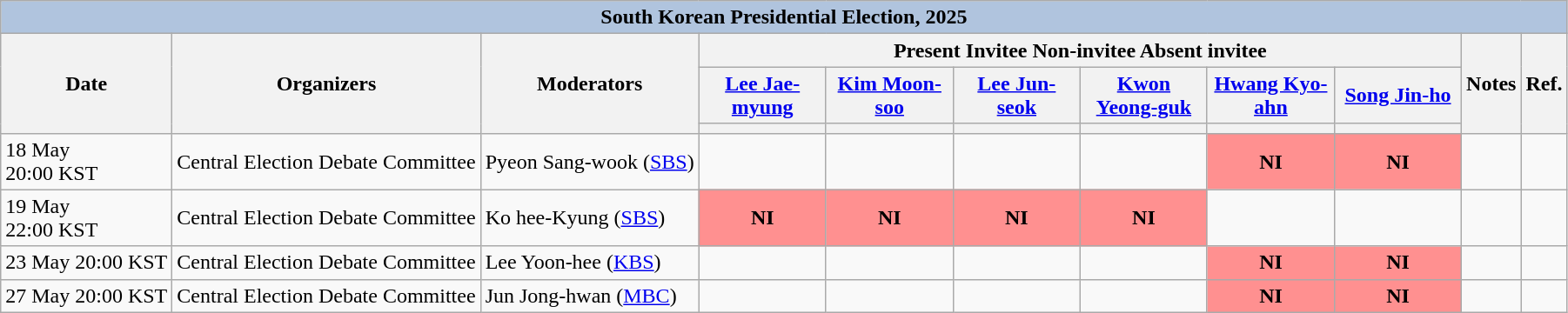<table class="wikitable" text-align:center;">
<tr>
<th colspan="13" style="background:#B0C4DE;">South Korean Presidential Election, 2025</th>
</tr>
<tr>
<th style="white-space:nowrap;" rowspan="3">Date</th>
<th rowspan="3">Organizers</th>
<th rowspan="3">Moderators</th>
<th colspan="6" scope="col"> Present  Invitee  Non-invitee  Absent invitee</th>
<th rowspan="3">Notes</th>
<th rowspan="3">Ref.</th>
</tr>
<tr>
<th scope="col" style="width:90px;"><a href='#'>Lee Jae-myung</a></th>
<th scope="col" style="width:90px;"><a href='#'>Kim Moon-soo</a></th>
<th scope="col" style="width:90px;"><a href='#'>Lee Jun-seok</a></th>
<th scope="col" style="width:90px;"><a href='#'>Kwon Yeong-guk</a></th>
<th scope="col" style="width:90px;"><a href='#'>Hwang Kyo-ahn</a></th>
<th scope="col" style="width:90px;"><a href='#'>Song Jin-ho</a></th>
</tr>
<tr>
<th></th>
<th></th>
<th></th>
<th></th>
<th></th>
<th></th>
</tr>
<tr>
<td style="white-space:nowrap;text-align:left;">18 May<br>20:00 KST</td>
<td style="white-space:nowrap;text-align:left;">Central Election Debate Committee</td>
<td style="white-space:nowrap;text-align:left;">Pyeon Sang-wook (<a href='#'>SBS</a>)</td>
<td></td>
<td></td>
<td></td>
<td></td>
<td style="background:#ff9090; color:black; text-align:center;"><strong>NI</strong></td>
<td style="background:#ff9090; color:black; text-align:center;"><strong>NI</strong></td>
<td></td>
<td></td>
</tr>
<tr>
<td style="white-space:nowrap;text-align:left;">19 May<br>22:00 KST</td>
<td style="white-space:nowrap;text-align:left;">Central Election Debate Committee</td>
<td style="white-space:nowrap;text-align:left;">Ko hee-Kyung (<a href='#'>SBS</a>)</td>
<td style="background:#ff9090; color:black; text-align:center;"><strong>NI</strong></td>
<td style="background:#ff9090; color:black; text-align:center;"><strong>NI</strong></td>
<td style="background:#ff9090; color:black; text-align:center;"><strong>NI</strong></td>
<td style="background:#ff9090; color:black; text-align:center;"><strong>NI</strong></td>
<td></td>
<td></td>
<td></td>
<td></td>
</tr>
<tr>
<td style="text-align: left;">23 May 20:00 KST</td>
<td style="text-align: left;">Central Election Debate Committee</td>
<td style="text-align: left;">Lee Yoon-hee (<a href='#'>KBS</a>)</td>
<td></td>
<td></td>
<td></td>
<td></td>
<td style="background:#ff9090; color:black; text-align:center;"><strong>NI</strong></td>
<td style="background:#ff9090; color:black; text-align:center;"><strong>NI</strong></td>
<td></td>
<td></td>
</tr>
<tr>
<td style="text-align: left;">27 May 20:00 KST</td>
<td style="text-align: left;">Central Election Debate Committee</td>
<td style="text-align: left;">Jun Jong-hwan (<a href='#'>MBC</a>)</td>
<td></td>
<td></td>
<td></td>
<td></td>
<td style="background:#ff9090; color:black; text-align:center;"><strong>NI</strong></td>
<td style="background:#ff9090; color:black; text-align:center;"><strong>NI</strong></td>
<td></td>
<td></td>
</tr>
</table>
